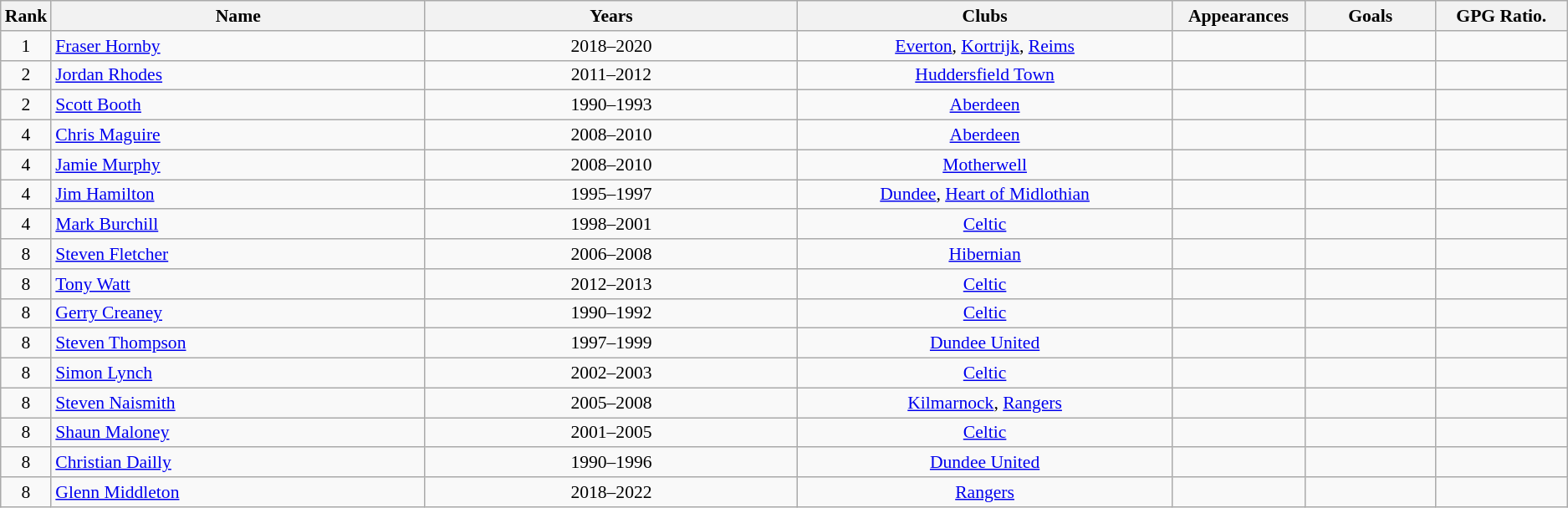<table class="wikitable sortable"  style="text-align:center; font-size:90%; ">
<tr>
<th width=20px>Rank</th>
<th width=300px>Name</th>
<th width=300px>Years</th>
<th width=300px>Clubs</th>
<th width=100px>Appearances</th>
<th width=100px>Goals</th>
<th width=100px>GPG Ratio.</th>
</tr>
<tr>
<td>1</td>
<td align="left"><a href='#'>Fraser Hornby</a></td>
<td>2018–2020</td>
<td><a href='#'>Everton</a>, <a href='#'>Kortrijk</a>, <a href='#'>Reims</a></td>
<td></td>
<td></td>
<td></td>
</tr>
<tr>
<td>2</td>
<td align="left"><a href='#'>Jordan Rhodes</a></td>
<td>2011–2012</td>
<td><a href='#'>Huddersfield Town</a></td>
<td></td>
<td></td>
<td></td>
</tr>
<tr>
<td>2</td>
<td align="left"><a href='#'>Scott Booth</a></td>
<td>1990–1993</td>
<td><a href='#'>Aberdeen</a></td>
<td></td>
<td></td>
<td></td>
</tr>
<tr>
<td>4</td>
<td align="left"><a href='#'>Chris Maguire</a></td>
<td>2008–2010</td>
<td><a href='#'>Aberdeen</a></td>
<td></td>
<td></td>
<td></td>
</tr>
<tr>
<td>4</td>
<td align="left"><a href='#'>Jamie Murphy</a></td>
<td>2008–2010</td>
<td><a href='#'>Motherwell</a></td>
<td></td>
<td></td>
<td></td>
</tr>
<tr>
<td>4</td>
<td align="left"><a href='#'>Jim Hamilton</a></td>
<td>1995–1997</td>
<td><a href='#'>Dundee</a>, <a href='#'>Heart of Midlothian</a></td>
<td></td>
<td></td>
<td></td>
</tr>
<tr>
<td>4</td>
<td align="left"><a href='#'>Mark Burchill</a></td>
<td>1998–2001</td>
<td><a href='#'>Celtic</a></td>
<td></td>
<td></td>
<td></td>
</tr>
<tr>
<td>8</td>
<td align="left"><a href='#'>Steven Fletcher</a></td>
<td>2006–2008</td>
<td><a href='#'>Hibernian</a></td>
<td></td>
<td></td>
<td></td>
</tr>
<tr>
<td>8</td>
<td align="left"><a href='#'>Tony Watt</a></td>
<td>2012–2013</td>
<td><a href='#'>Celtic</a></td>
<td></td>
<td></td>
<td></td>
</tr>
<tr>
<td>8</td>
<td align="left"><a href='#'>Gerry Creaney</a></td>
<td>1990–1992</td>
<td><a href='#'>Celtic</a></td>
<td></td>
<td></td>
<td></td>
</tr>
<tr>
<td>8</td>
<td align="left"><a href='#'>Steven Thompson</a></td>
<td>1997–1999</td>
<td><a href='#'>Dundee United</a></td>
<td></td>
<td></td>
<td></td>
</tr>
<tr>
<td>8</td>
<td align="left"><a href='#'>Simon Lynch</a></td>
<td>2002–2003</td>
<td><a href='#'>Celtic</a></td>
<td></td>
<td></td>
<td></td>
</tr>
<tr>
<td>8</td>
<td align="left"><a href='#'>Steven Naismith</a></td>
<td>2005–2008</td>
<td><a href='#'>Kilmarnock</a>, <a href='#'>Rangers</a></td>
<td></td>
<td></td>
<td></td>
</tr>
<tr>
<td>8</td>
<td align="left"><a href='#'>Shaun Maloney</a></td>
<td>2001–2005</td>
<td><a href='#'>Celtic</a></td>
<td></td>
<td></td>
<td></td>
</tr>
<tr>
<td>8</td>
<td align="left"><a href='#'>Christian Dailly</a></td>
<td>1990–1996</td>
<td><a href='#'>Dundee United</a></td>
<td></td>
<td></td>
<td></td>
</tr>
<tr>
<td>8</td>
<td align="left"><a href='#'>Glenn Middleton</a></td>
<td>2018–2022</td>
<td><a href='#'>Rangers</a></td>
<td></td>
<td></td>
<td></td>
</tr>
</table>
